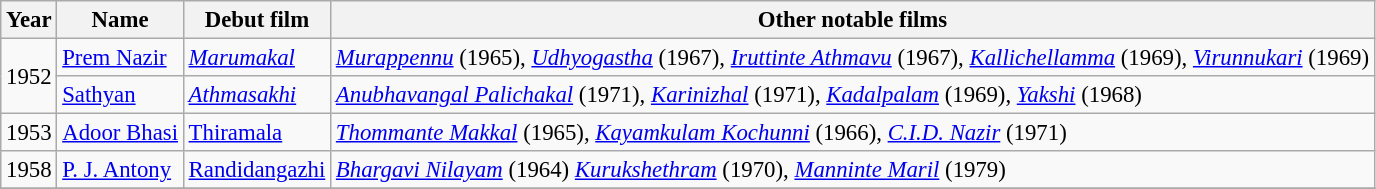<table class="wikitable sortable" style="font-size:95%;">
<tr>
<th>Year</th>
<th>Name</th>
<th>Debut film</th>
<th class=unsortable>Other notable films</th>
</tr>
<tr>
<td rowspan="2">1952</td>
<td><a href='#'>Prem Nazir</a></td>
<td><em><a href='#'>Marumakal</a></em></td>
<td><em><a href='#'>Murappennu</a></em> (1965), <em><a href='#'>Udhyogastha</a></em> (1967), <em><a href='#'>Iruttinte Athmavu</a></em> (1967), <em><a href='#'>Kallichellamma</a></em> (1969), <em><a href='#'>Virunnukari</a></em> (1969)</td>
</tr>
<tr>
<td><a href='#'>Sathyan</a></td>
<td><em><a href='#'>Athmasakhi</a></em></td>
<td><a href='#'><em>Anubhavangal Palichakal</em></a> (1971), <em><a href='#'>Karinizhal</a></em> (1971),  <em><a href='#'>Kadalpalam</a></em> (1969), <a href='#'><em>Yakshi</em></a> (1968)</td>
</tr>
<tr>
<td>1953</td>
<td><a href='#'>Adoor Bhasi</a></td>
<td><a href='#'>Thiramala</a></td>
<td><em><a href='#'>Thommante Makkal</a></em> (1965), <em><a href='#'>Kayamkulam Kochunni</a></em> (1966), <em><a href='#'>C.I.D. Nazir</a></em> (1971)</td>
</tr>
<tr>
<td>1958</td>
<td><a href='#'>P. J. Antony</a></td>
<td><a href='#'>Randidangazhi</a></td>
<td><em><a href='#'>Bhargavi Nilayam</a></em> (1964) <em><a href='#'>Kurukshethram</a></em> (1970), <em><a href='#'>Manninte Maril</a></em> (1979)</td>
</tr>
<tr>
</tr>
</table>
